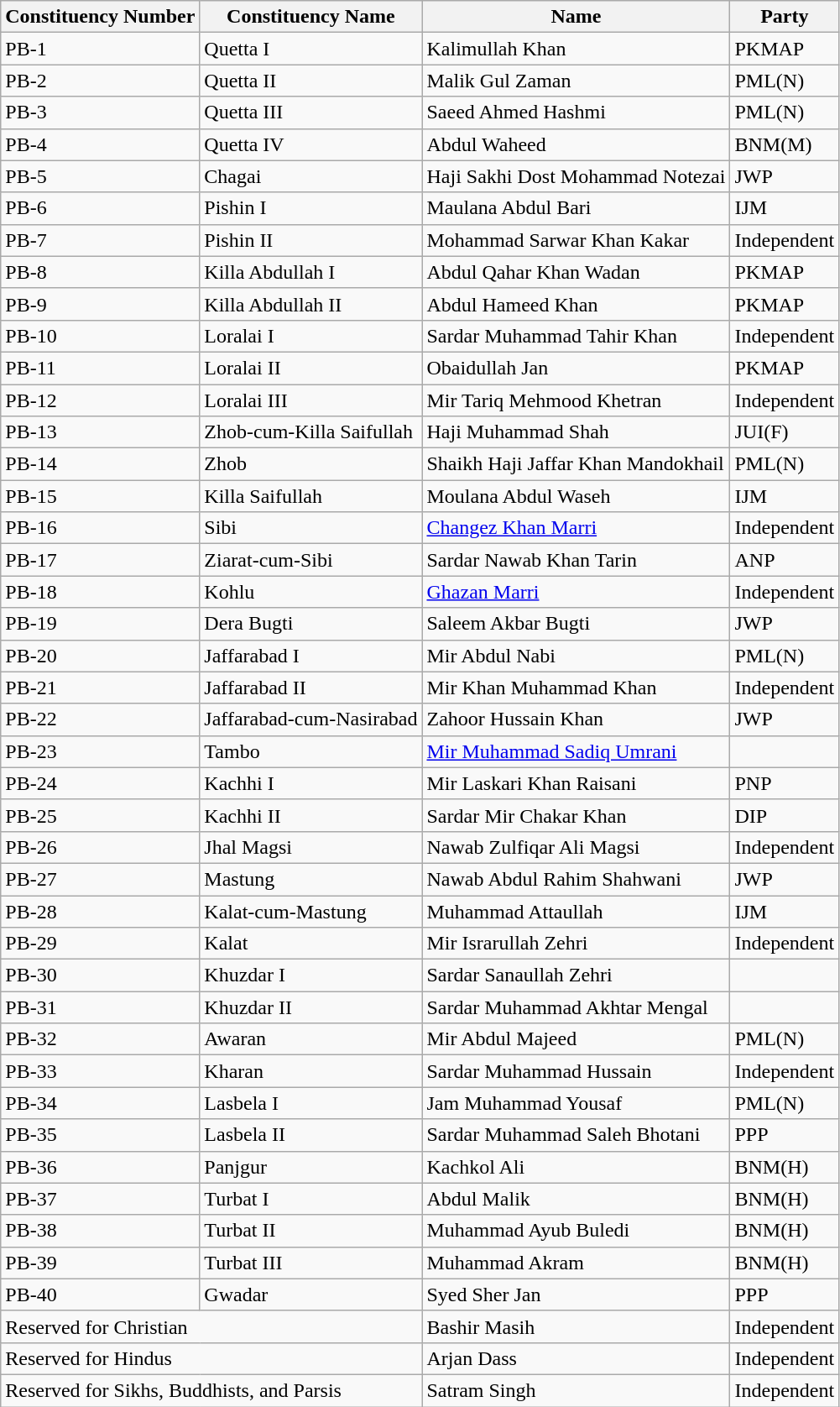<table class="wikitable">
<tr>
<th>Constituency Number</th>
<th>Constituency Name</th>
<th>Name</th>
<th>Party</th>
</tr>
<tr>
<td>PB-1</td>
<td>Quetta I</td>
<td>Kalimullah Khan</td>
<td>PKMAP</td>
</tr>
<tr>
<td>PB-2</td>
<td>Quetta II</td>
<td>Malik Gul Zaman</td>
<td>PML(N)</td>
</tr>
<tr>
<td>PB-3</td>
<td>Quetta III</td>
<td>Saeed Ahmed Hashmi</td>
<td>PML(N)</td>
</tr>
<tr>
<td>PB-4</td>
<td>Quetta IV</td>
<td>Abdul Waheed</td>
<td>BNM(M)</td>
</tr>
<tr>
<td>PB-5</td>
<td>Chagai</td>
<td>Haji Sakhi Dost Mohammad Notezai</td>
<td>JWP</td>
</tr>
<tr>
<td>PB-6</td>
<td>Pishin I</td>
<td>Maulana Abdul Bari</td>
<td>IJM</td>
</tr>
<tr>
<td>PB-7</td>
<td>Pishin II</td>
<td>Mohammad Sarwar Khan Kakar</td>
<td>Independent</td>
</tr>
<tr>
<td>PB-8</td>
<td>Killa Abdullah I</td>
<td>Abdul Qahar Khan Wadan</td>
<td>PKMAP</td>
</tr>
<tr>
<td>PB-9</td>
<td>Killa Abdullah II</td>
<td>Abdul Hameed Khan</td>
<td>PKMAP</td>
</tr>
<tr>
<td>PB-10</td>
<td>Loralai I</td>
<td>Sardar Muhammad Tahir Khan</td>
<td>Independent</td>
</tr>
<tr>
<td>PB-11</td>
<td>Loralai II</td>
<td>Obaidullah Jan</td>
<td>PKMAP</td>
</tr>
<tr>
<td>PB-12</td>
<td>Loralai III</td>
<td>Mir Tariq Mehmood Khetran</td>
<td>Independent</td>
</tr>
<tr>
<td>PB-13</td>
<td>Zhob-cum-Killa Saifullah</td>
<td>Haji Muhammad Shah</td>
<td>JUI(F)</td>
</tr>
<tr>
<td>PB-14</td>
<td>Zhob</td>
<td>Shaikh Haji Jaffar Khan Mandokhail</td>
<td>PML(N)</td>
</tr>
<tr>
<td>PB-15</td>
<td>Killa Saifullah</td>
<td>Moulana Abdul Waseh</td>
<td>IJM</td>
</tr>
<tr>
<td>PB-16</td>
<td>Sibi</td>
<td><a href='#'>Changez Khan Marri</a></td>
<td>Independent</td>
</tr>
<tr>
<td>PB-17</td>
<td>Ziarat-cum-Sibi</td>
<td>Sardar Nawab Khan Tarin</td>
<td>ANP</td>
</tr>
<tr>
<td>PB-18</td>
<td>Kohlu</td>
<td><a href='#'>Ghazan Marri</a></td>
<td>Independent</td>
</tr>
<tr>
<td>PB-19</td>
<td>Dera Bugti</td>
<td>Saleem Akbar Bugti</td>
<td>JWP</td>
</tr>
<tr>
<td>PB-20</td>
<td>Jaffarabad I</td>
<td>Mir Abdul Nabi</td>
<td>PML(N)</td>
</tr>
<tr>
<td>PB-21</td>
<td>Jaffarabad II</td>
<td>Mir Khan Muhammad Khan</td>
<td>Independent</td>
</tr>
<tr>
<td>PB-22</td>
<td>Jaffarabad-cum-Nasirabad</td>
<td>Zahoor Hussain Khan</td>
<td>JWP</td>
</tr>
<tr>
<td>PB-23</td>
<td>Tambo</td>
<td><a href='#'>Mir Muhammad Sadiq Umrani</a></td>
<td></td>
</tr>
<tr>
<td>PB-24</td>
<td>Kachhi I</td>
<td>Mir Laskari Khan Raisani</td>
<td>PNP</td>
</tr>
<tr>
<td>PB-25</td>
<td>Kachhi II</td>
<td>Sardar Mir Chakar Khan</td>
<td>DIP</td>
</tr>
<tr>
<td>PB-26</td>
<td>Jhal Magsi</td>
<td>Nawab Zulfiqar Ali Magsi</td>
<td>Independent</td>
</tr>
<tr>
<td>PB-27</td>
<td>Mastung</td>
<td>Nawab Abdul Rahim Shahwani</td>
<td>JWP</td>
</tr>
<tr>
<td>PB-28</td>
<td>Kalat-cum-Mastung</td>
<td>Muhammad Attaullah</td>
<td>IJM</td>
</tr>
<tr>
<td>PB-29</td>
<td>Kalat</td>
<td>Mir Israrullah Zehri</td>
<td>Independent</td>
</tr>
<tr>
<td>PB-30</td>
<td>Khuzdar I</td>
<td>Sardar Sanaullah Zehri</td>
<td></td>
</tr>
<tr>
<td>PB-31</td>
<td>Khuzdar II</td>
<td>Sardar Muhammad Akhtar Mengal</td>
<td></td>
</tr>
<tr>
<td>PB-32</td>
<td>Awaran</td>
<td>Mir Abdul Majeed</td>
<td>PML(N)</td>
</tr>
<tr>
<td>PB-33</td>
<td>Kharan</td>
<td>Sardar Muhammad Hussain</td>
<td>Independent</td>
</tr>
<tr>
<td>PB-34</td>
<td>Lasbela I</td>
<td>Jam Muhammad Yousaf</td>
<td>PML(N)</td>
</tr>
<tr>
<td>PB-35</td>
<td>Lasbela II</td>
<td>Sardar Muhammad Saleh Bhotani</td>
<td>PPP</td>
</tr>
<tr>
<td>PB-36</td>
<td>Panjgur</td>
<td>Kachkol Ali</td>
<td>BNM(H)</td>
</tr>
<tr>
<td>PB-37</td>
<td>Turbat I</td>
<td>Abdul Malik</td>
<td>BNM(H)</td>
</tr>
<tr>
<td>PB-38</td>
<td>Turbat II</td>
<td>Muhammad Ayub Buledi</td>
<td>BNM(H)</td>
</tr>
<tr>
<td>PB-39</td>
<td>Turbat III</td>
<td>Muhammad Akram</td>
<td>BNM(H)</td>
</tr>
<tr>
<td>PB-40</td>
<td>Gwadar</td>
<td>Syed Sher Jan</td>
<td>PPP</td>
</tr>
<tr>
<td colspan="2">Reserved for Christian</td>
<td>Bashir Masih</td>
<td>Independent</td>
</tr>
<tr>
<td colspan="2">Reserved for Hindus</td>
<td>Arjan Dass</td>
<td>Independent</td>
</tr>
<tr>
<td colspan="2">Reserved for Sikhs, Buddhists, and Parsis</td>
<td>Satram Singh</td>
<td>Independent</td>
</tr>
</table>
